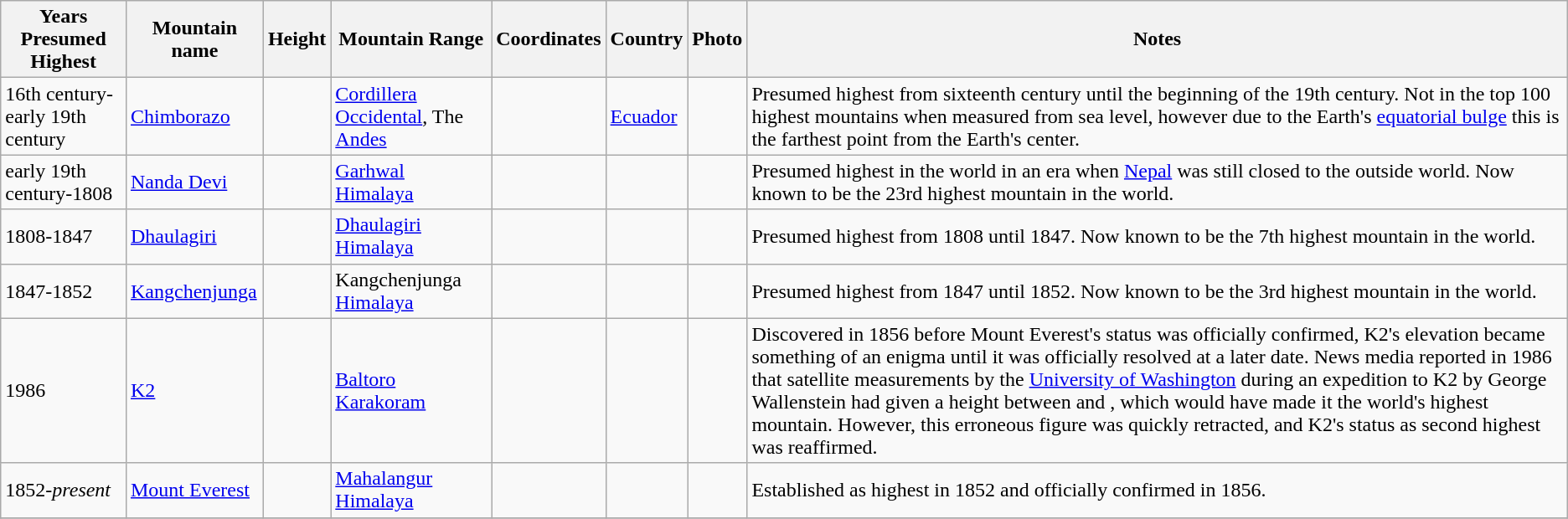<table class="wikitable sortable">
<tr>
<th>Years Presumed Highest</th>
<th>Mountain name</th>
<th>Height</th>
<th>Mountain Range</th>
<th>Coordinates</th>
<th class="unsortable" >Country</th>
<th>Photo</th>
<th>Notes</th>
</tr>
<tr>
<td data-sort-value=1800>16th century- early 19th century</td>
<td data-sort-value="Chimborazo"><a href='#'>Chimborazo</a></td>
<td></td>
<td><a href='#'>Cordillera Occidental</a>, The <a href='#'>Andes</a></td>
<td></td>
<td><a href='#'>Ecuador</a></td>
<td></td>
<td>Presumed highest from sixteenth century until the beginning of  the 19th century. Not in the top 100 highest mountains when measured from sea level, however due to the Earth's <a href='#'>equatorial bulge</a> this is the farthest point from the Earth's center.</td>
</tr>
<tr>
<td data-sort-value=1808>early 19th century-1808</td>
<td data-sort-value="Nanda Devi"><a href='#'>Nanda Devi</a></td>
<td></td>
<td><a href='#'>Garhwal</a> <a href='#'>Himalaya</a></td>
<td></td>
<td></td>
<td></td>
<td>Presumed highest in the world in an era when <a href='#'>Nepal</a> was still closed to the outside world. Now known to be the 23rd highest mountain in the world.</td>
</tr>
<tr>
<td data-sort-value=1847>1808-1847</td>
<td data-sort-value="Dhaulagiri"><a href='#'>Dhaulagiri</a></td>
<td></td>
<td><a href='#'>Dhaulagiri</a> <a href='#'>Himalaya</a></td>
<td></td>
<td></td>
<td></td>
<td>Presumed highest from 1808 until 1847. Now known to be the 7th highest mountain in the world.</td>
</tr>
<tr>
<td data-sort-value=1852>1847-1852</td>
<td data-sort-value="Kangchenjunga"><a href='#'>Kangchenjunga</a></td>
<td></td>
<td>Kangchenjunga <a href='#'>Himalaya</a></td>
<td></td>
<td></td>
<td></td>
<td>Presumed highest from 1847 until 1852. Now known to be the 3rd highest mountain in the world.</td>
</tr>
<tr>
<td data-sort-value=1986>1986</td>
<td data-sort-value="K2"><a href='#'>K2</a></td>
<td></td>
<td><a href='#'>Baltoro</a> <a href='#'>Karakoram</a></td>
<td></td>
<td></td>
<td></td>
<td>Discovered in 1856 before Mount Everest's status was officially confirmed, K2's elevation became something of an enigma until it was officially resolved at a later date. News media reported in 1986 that satellite measurements by the <a href='#'>University of Washington</a> during an expedition to K2 by George Wallenstein had given a height between  and , which would have made it the world's highest mountain. However, this erroneous figure was quickly retracted, and K2's status as second highest was reaffirmed.</td>
</tr>
<tr>
<td data-sort-value=>1852-<em>present</em></td>
<td data-sort-value="Everest, Mount"><a href='#'>Mount Everest</a></td>
<td><br></td>
<td><a href='#'>Mahalangur</a> <a href='#'>Himalaya</a></td>
<td></td>
<td></td>
<td></td>
<td>Established as highest in 1852 and officially confirmed in 1856.</td>
</tr>
<tr>
</tr>
</table>
